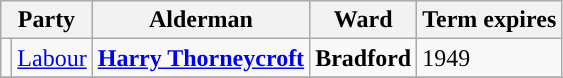<table class="wikitable">
<tr>
<th colspan="2">Party</th>
<th>Alderman</th>
<th>Ward</th>
<th>Term expires</th>
</tr>
<tr>
<td style="background-color:"></td>
<td><a href='#'>Labour</a></td>
<td><strong><a href='#'>Harry Thorneycroft</a></strong></td>
<td><strong>Bradford</strong></td>
<td>1949</td>
</tr>
<tr>
</tr>
</table>
